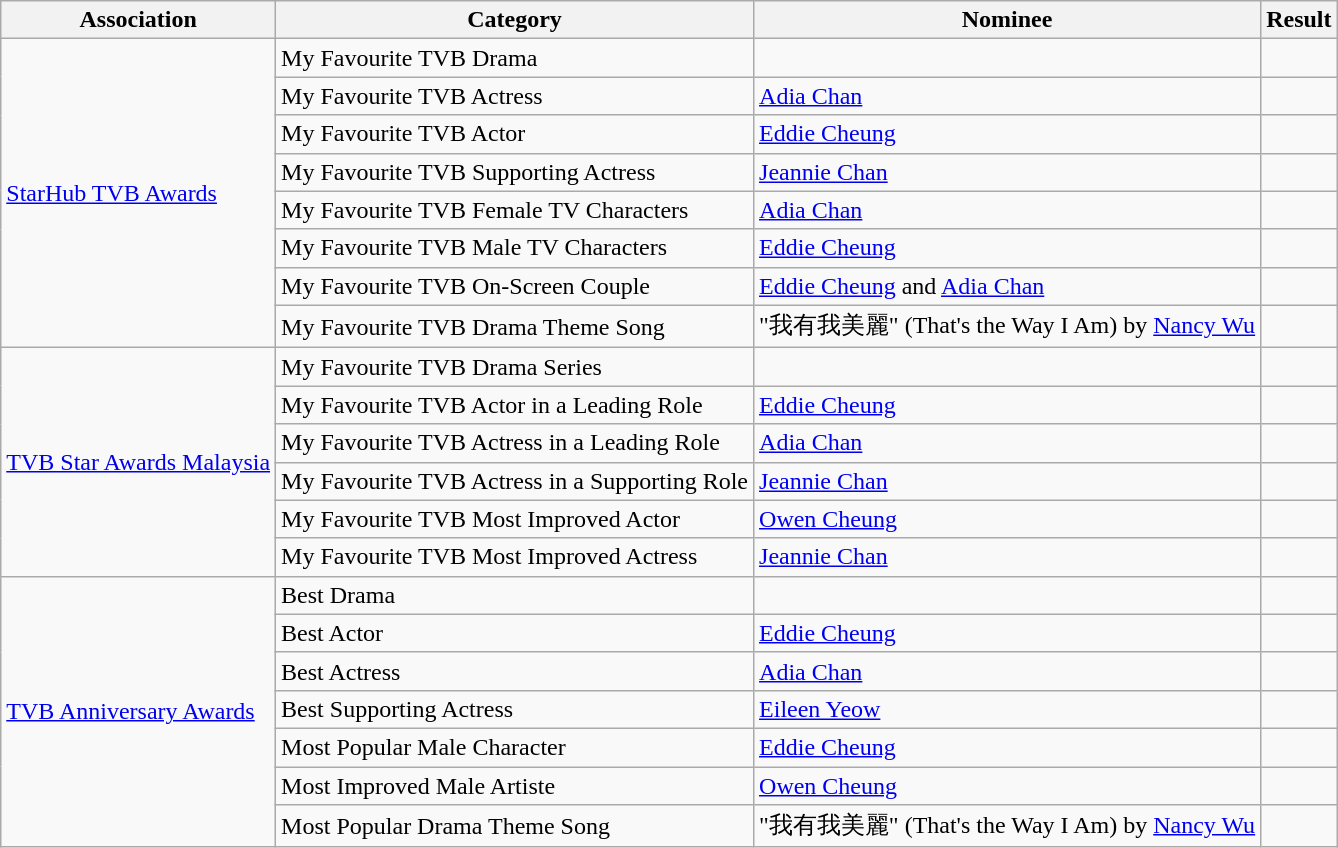<table class="wikitable sortable">
<tr>
<th>Association</th>
<th>Category</th>
<th>Nominee</th>
<th>Result</th>
</tr>
<tr>
<td rowspan=8><a href='#'>StarHub TVB Awards</a></td>
<td>My Favourite TVB Drama</td>
<td></td>
<td></td>
</tr>
<tr>
<td>My Favourite TVB Actress</td>
<td><a href='#'>Adia Chan</a></td>
<td></td>
</tr>
<tr>
<td>My Favourite TVB Actor</td>
<td><a href='#'>Eddie Cheung</a></td>
<td></td>
</tr>
<tr>
<td>My Favourite TVB Supporting Actress</td>
<td><a href='#'>Jeannie Chan</a></td>
<td></td>
</tr>
<tr>
<td>My Favourite TVB Female TV Characters</td>
<td><a href='#'>Adia Chan</a></td>
<td></td>
</tr>
<tr>
<td>My Favourite TVB Male TV Characters</td>
<td><a href='#'>Eddie Cheung</a></td>
<td></td>
</tr>
<tr>
<td>My Favourite TVB On-Screen Couple</td>
<td><a href='#'>Eddie Cheung</a> and <a href='#'>Adia Chan</a></td>
<td></td>
</tr>
<tr>
<td>My Favourite TVB Drama Theme Song</td>
<td>"我有我美麗" (That's the Way I Am) by <a href='#'>Nancy Wu</a></td>
<td></td>
</tr>
<tr>
<td rowspan=6><a href='#'>TVB Star Awards Malaysia</a></td>
<td>My Favourite TVB Drama Series</td>
<td></td>
<td></td>
</tr>
<tr>
<td>My Favourite TVB Actor in a Leading Role</td>
<td><a href='#'>Eddie Cheung</a></td>
<td></td>
</tr>
<tr>
<td>My Favourite TVB Actress in a Leading Role</td>
<td><a href='#'>Adia Chan</a></td>
<td></td>
</tr>
<tr>
<td>My Favourite TVB Actress in a Supporting Role</td>
<td><a href='#'>Jeannie Chan</a></td>
<td></td>
</tr>
<tr>
<td>My Favourite TVB Most Improved Actor</td>
<td><a href='#'>Owen Cheung</a></td>
<td></td>
</tr>
<tr>
<td>My Favourite TVB Most Improved Actress</td>
<td><a href='#'>Jeannie Chan</a></td>
<td></td>
</tr>
<tr>
<td rowspan=7><a href='#'>TVB Anniversary Awards</a></td>
<td>Best Drama</td>
<td></td>
<td></td>
</tr>
<tr>
<td>Best Actor</td>
<td><a href='#'>Eddie Cheung</a></td>
<td></td>
</tr>
<tr>
<td>Best Actress</td>
<td><a href='#'>Adia Chan</a></td>
<td></td>
</tr>
<tr>
<td>Best Supporting Actress</td>
<td><a href='#'>Eileen Yeow</a></td>
<td></td>
</tr>
<tr>
<td>Most Popular Male Character</td>
<td><a href='#'>Eddie Cheung</a></td>
<td></td>
</tr>
<tr>
<td>Most Improved Male Artiste</td>
<td><a href='#'>Owen Cheung</a></td>
<td></td>
</tr>
<tr>
<td>Most Popular Drama Theme Song</td>
<td>"我有我美麗" (That's the Way I Am) by <a href='#'>Nancy Wu</a></td>
<td></td>
</tr>
</table>
